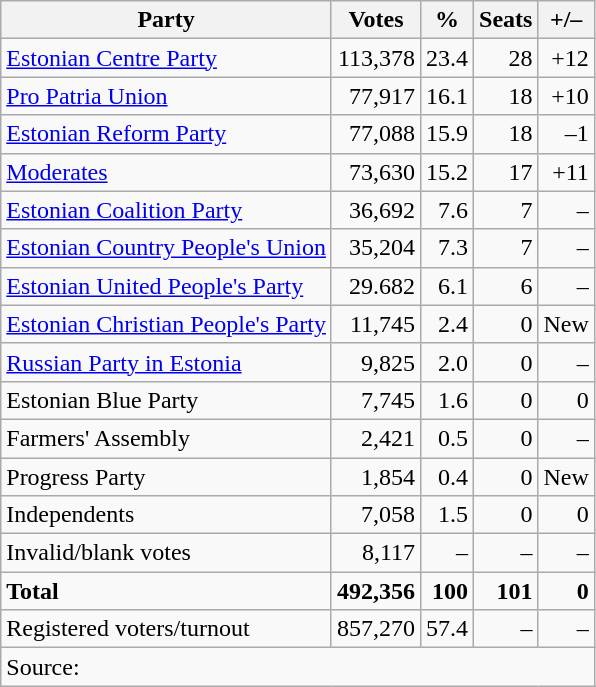<table class=wikitable style=text-align:right>
<tr>
<th>Party</th>
<th>Votes</th>
<th>%</th>
<th>Seats</th>
<th>+/–</th>
</tr>
<tr>
<td align=left><a href='#'>Estonian Centre Party</a></td>
<td>113,378</td>
<td>23.4</td>
<td>28</td>
<td>+12</td>
</tr>
<tr>
<td align=left><a href='#'>Pro Patria Union</a></td>
<td>77,917</td>
<td>16.1</td>
<td>18</td>
<td>+10</td>
</tr>
<tr>
<td align=left><a href='#'>Estonian Reform Party</a></td>
<td>77,088</td>
<td>15.9</td>
<td>18</td>
<td>–1</td>
</tr>
<tr>
<td align=left><a href='#'>Moderates</a> </td>
<td>73,630</td>
<td>15.2</td>
<td>17</td>
<td>+11</td>
</tr>
<tr>
<td align=left><a href='#'>Estonian Coalition Party</a> </td>
<td>36,692</td>
<td>7.6</td>
<td>7</td>
<td>–</td>
</tr>
<tr>
<td align=left><a href='#'>Estonian Country People's Union</a></td>
<td>35,204</td>
<td>7.3</td>
<td>7</td>
<td>–</td>
</tr>
<tr>
<td align=left><a href='#'>Estonian United People's Party</a> </td>
<td>29.682</td>
<td>6.1</td>
<td>6</td>
<td>–</td>
</tr>
<tr>
<td align=left><a href='#'>Estonian Christian People's Party</a></td>
<td>11,745</td>
<td>2.4</td>
<td>0</td>
<td>New</td>
</tr>
<tr>
<td align=left><a href='#'>Russian Party in Estonia</a></td>
<td>9,825</td>
<td>2.0</td>
<td>0</td>
<td>–</td>
</tr>
<tr>
<td align=left>Estonian Blue Party</td>
<td>7,745</td>
<td>1.6</td>
<td>0</td>
<td>0</td>
</tr>
<tr>
<td align=left>Farmers' Assembly</td>
<td>2,421</td>
<td>0.5</td>
<td>0</td>
<td>–</td>
</tr>
<tr>
<td align=left>Progress Party</td>
<td>1,854</td>
<td>0.4</td>
<td>0</td>
<td>New</td>
</tr>
<tr>
<td align=left>Independents</td>
<td>7,058</td>
<td>1.5</td>
<td>0</td>
<td>0</td>
</tr>
<tr>
<td align=left>Invalid/blank votes</td>
<td>8,117</td>
<td>–</td>
<td>–</td>
<td>–</td>
</tr>
<tr>
<td align=left><strong>Total</strong></td>
<td><strong>492,356</strong></td>
<td><strong>100</strong></td>
<td><strong>101</strong></td>
<td><strong>0</strong></td>
</tr>
<tr>
<td align=left>Registered voters/turnout</td>
<td>857,270</td>
<td>57.4</td>
<td>–</td>
<td>–</td>
</tr>
<tr>
<td align=left colspan=5>Source:</td>
</tr>
</table>
